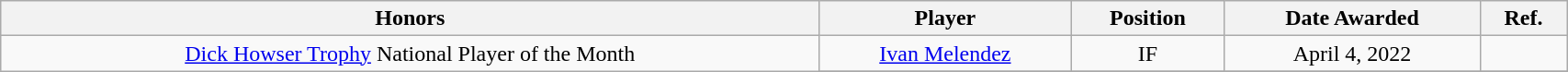<table class="wikitable" style="width: 90%;text-align: center;">
<tr>
<th style=>Honors</th>
<th style=>Player</th>
<th style=>Position</th>
<th style=>Date Awarded</th>
<th style=>Ref.</th>
</tr>
<tr align="center">
<td rowspan="3"><a href='#'>Dick Howser Trophy</a> National Player of the Month</td>
<td><a href='#'>Ivan Melendez</a></td>
<td>IF</td>
<td>April 4, 2022</td>
<td></td>
</tr>
<tr>
</tr>
</table>
